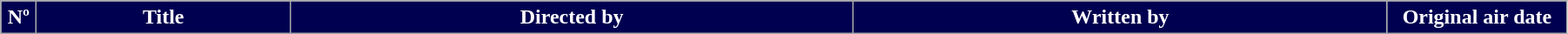<table class=wikitable style="width:95%; background:#FFFFFF">
<tr style="color:#FFFFFF">
<th style="background:#000050; width:20px">Nº</th>
<th style="background:#000050">Title</th>
<th style="background:#000050">Directed by</th>
<th style="background:#000050">Written by</th>
<th style="background:#000050; width:130px">Original air date<br>































































</th>
</tr>
</table>
